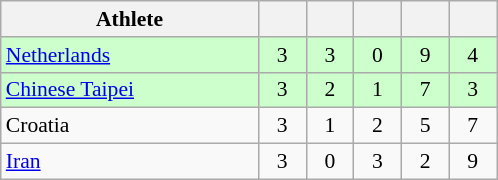<table class="wikitable" style="text-align: center; font-size: 90%;">
<tr>
<th width=165>Athlete</th>
<th width=25></th>
<th width=25></th>
<th width=25></th>
<th width=25></th>
<th width=25></th>
</tr>
<tr bgcolor=ccffcc>
<td align="left"><a href='#'>Netherlands</a></td>
<td>3</td>
<td>3</td>
<td>0</td>
<td>9</td>
<td>4</td>
</tr>
<tr bgcolor=ccffcc>
<td align="left"><a href='#'>Chinese Taipei</a></td>
<td>3</td>
<td>2</td>
<td>1</td>
<td>7</td>
<td>3</td>
</tr>
<tr>
<td align="left">Croatia</td>
<td>3</td>
<td>1</td>
<td>2</td>
<td>5</td>
<td>7</td>
</tr>
<tr>
<td align="left"><a href='#'>Iran</a></td>
<td>3</td>
<td>0</td>
<td>3</td>
<td>2</td>
<td>9</td>
</tr>
</table>
